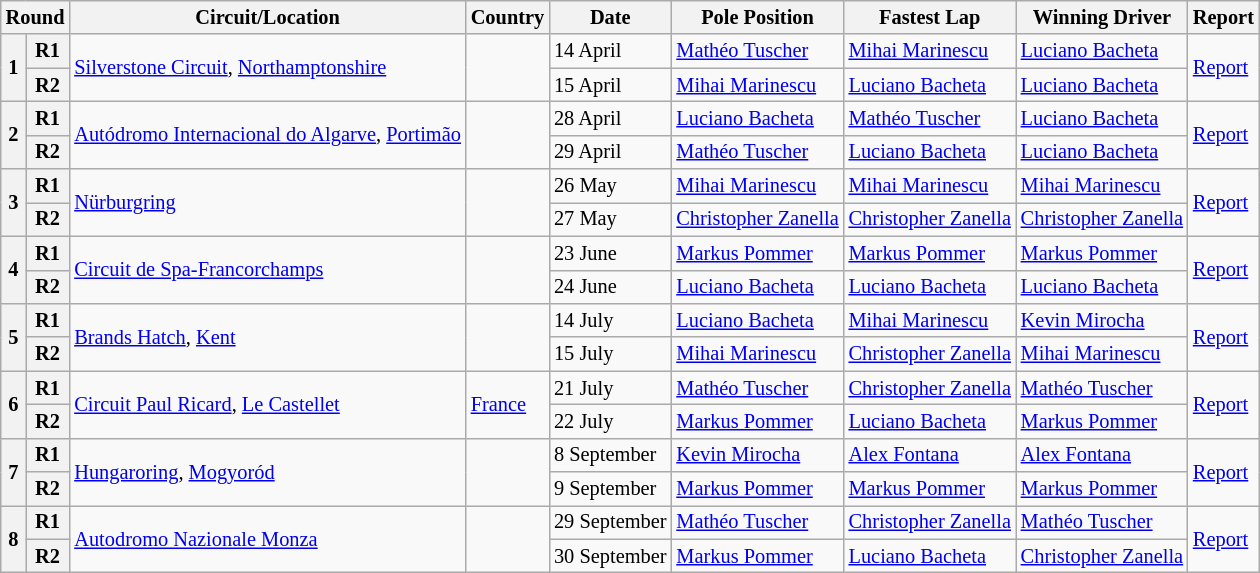<table class="wikitable" style="font-size: 85%;">
<tr>
<th colspan=2>Round</th>
<th>Circuit/Location</th>
<th>Country</th>
<th>Date</th>
<th>Pole Position</th>
<th>Fastest Lap</th>
<th>Winning Driver</th>
<th>Report</th>
</tr>
<tr>
<th rowspan=2>1</th>
<th>R1</th>
<td rowspan=2><a href='#'>Silverstone Circuit</a>, <a href='#'>Northamptonshire</a></td>
<td rowspan=2 nowrap></td>
<td>14 April</td>
<td> <a href='#'>Mathéo Tuscher</a></td>
<td> <a href='#'>Mihai Marinescu</a></td>
<td> <a href='#'>Luciano Bacheta</a></td>
<td rowspan=2><a href='#'>Report</a></td>
</tr>
<tr>
<th>R2</th>
<td>15 April</td>
<td> <a href='#'>Mihai Marinescu</a></td>
<td> <a href='#'>Luciano Bacheta</a></td>
<td> <a href='#'>Luciano Bacheta</a></td>
</tr>
<tr>
<th rowspan=2>2</th>
<th>R1</th>
<td rowspan=2 nowrap><a href='#'>Autódromo Internacional do Algarve</a>, <a href='#'>Portimão</a></td>
<td rowspan=2></td>
<td>28 April</td>
<td> <a href='#'>Luciano Bacheta</a></td>
<td> <a href='#'>Mathéo Tuscher</a></td>
<td> <a href='#'>Luciano Bacheta</a></td>
<td rowspan=2><a href='#'>Report</a></td>
</tr>
<tr>
<th>R2</th>
<td>29 April</td>
<td> <a href='#'>Mathéo Tuscher</a></td>
<td> <a href='#'>Luciano Bacheta</a></td>
<td> <a href='#'>Luciano Bacheta</a></td>
</tr>
<tr>
<th rowspan=2>3</th>
<th>R1</th>
<td rowspan=2><a href='#'>Nürburgring</a></td>
<td rowspan=2></td>
<td>26 May</td>
<td> <a href='#'>Mihai Marinescu</a></td>
<td> <a href='#'>Mihai Marinescu</a></td>
<td> <a href='#'>Mihai Marinescu</a></td>
<td rowspan=2><a href='#'>Report</a></td>
</tr>
<tr>
<th>R2</th>
<td>27 May</td>
<td nowrap> <a href='#'>Christopher Zanella</a></td>
<td nowrap> <a href='#'>Christopher Zanella</a></td>
<td nowrap> <a href='#'>Christopher Zanella</a></td>
</tr>
<tr>
<th rowspan=2>4</th>
<th>R1</th>
<td rowspan=2><a href='#'>Circuit de Spa-Francorchamps</a></td>
<td rowspan=2></td>
<td>23 June</td>
<td> <a href='#'>Markus Pommer</a></td>
<td> <a href='#'>Markus Pommer</a></td>
<td> <a href='#'>Markus Pommer</a></td>
<td rowspan=2><a href='#'>Report</a></td>
</tr>
<tr>
<th>R2</th>
<td>24 June</td>
<td> <a href='#'>Luciano Bacheta</a></td>
<td> <a href='#'>Luciano Bacheta</a></td>
<td> <a href='#'>Luciano Bacheta</a></td>
</tr>
<tr>
<th rowspan=2>5</th>
<th>R1</th>
<td rowspan=2><a href='#'>Brands Hatch</a>, <a href='#'>Kent</a></td>
<td rowspan=2></td>
<td>14 July</td>
<td> <a href='#'>Luciano Bacheta</a></td>
<td> <a href='#'>Mihai Marinescu</a></td>
<td> <a href='#'>Kevin Mirocha</a></td>
<td rowspan=2><a href='#'>Report</a></td>
</tr>
<tr>
<th>R2</th>
<td>15 July</td>
<td> <a href='#'>Mihai Marinescu</a></td>
<td> <a href='#'>Christopher Zanella</a></td>
<td> <a href='#'>Mihai Marinescu</a></td>
</tr>
<tr>
<th rowspan=2>6</th>
<th>R1</th>
<td rowspan=2><a href='#'>Circuit Paul Ricard</a>, <a href='#'>Le Castellet</a></td>
<td rowspan=2> <a href='#'>France</a></td>
<td>21 July</td>
<td> <a href='#'>Mathéo Tuscher</a></td>
<td> <a href='#'>Christopher Zanella</a></td>
<td> <a href='#'>Mathéo Tuscher</a></td>
<td rowspan=2><a href='#'>Report</a></td>
</tr>
<tr>
<th>R2</th>
<td>22 July</td>
<td> <a href='#'>Markus Pommer</a></td>
<td> <a href='#'>Luciano Bacheta</a></td>
<td> <a href='#'>Markus Pommer</a></td>
</tr>
<tr>
<th rowspan=2>7</th>
<th>R1</th>
<td rowspan=2><a href='#'>Hungaroring</a>, <a href='#'>Mogyoród</a></td>
<td rowspan=2></td>
<td>8 September</td>
<td> <a href='#'>Kevin Mirocha</a></td>
<td> <a href='#'>Alex Fontana</a></td>
<td> <a href='#'>Alex Fontana</a></td>
<td rowspan=2><a href='#'>Report</a></td>
</tr>
<tr>
<th>R2</th>
<td>9 September</td>
<td> <a href='#'>Markus Pommer</a></td>
<td> <a href='#'>Markus Pommer</a></td>
<td> <a href='#'>Markus Pommer</a></td>
</tr>
<tr>
<th rowspan=2>8</th>
<th>R1</th>
<td rowspan=2><a href='#'>Autodromo Nazionale Monza</a></td>
<td rowspan=2></td>
<td nowrap>29 September</td>
<td> <a href='#'>Mathéo Tuscher</a></td>
<td> <a href='#'>Christopher Zanella</a></td>
<td> <a href='#'>Mathéo Tuscher</a></td>
<td rowspan=2><a href='#'>Report</a></td>
</tr>
<tr>
<th>R2</th>
<td nowrap>30 September</td>
<td> <a href='#'>Markus Pommer</a></td>
<td> <a href='#'>Luciano Bacheta</a></td>
<td> <a href='#'>Christopher Zanella</a></td>
</tr>
</table>
